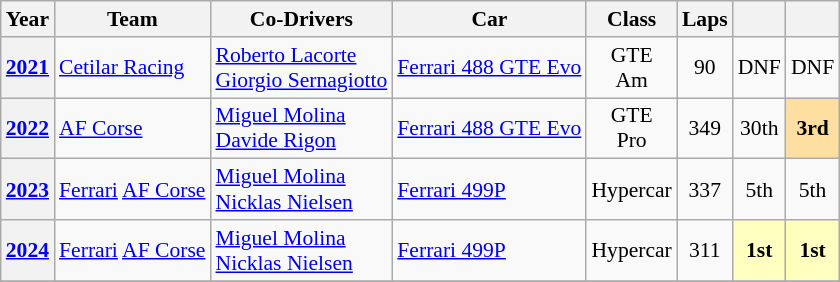<table class="wikitable" style="text-align:center; font-size:90%">
<tr>
<th>Year</th>
<th>Team</th>
<th>Co-Drivers</th>
<th>Car</th>
<th>Class</th>
<th>Laps</th>
<th></th>
<th></th>
</tr>
<tr>
<th><a href='#'>2021</a></th>
<td align="left"nowrap> <a href='#'>Cetilar Racing</a></td>
<td align="left"nowrap> <a href='#'>Roberto Lacorte</a><br> <a href='#'>Giorgio Sernagiotto</a></td>
<td align="left"nowrap><a href='#'>Ferrari 488 GTE Evo</a></td>
<td>GTE<br>Am</td>
<td>90</td>
<td>DNF</td>
<td>DNF</td>
</tr>
<tr>
<th><a href='#'>2022</a></th>
<td align="left"nowrap> <a href='#'>AF Corse</a></td>
<td align="left"nowrap> <a href='#'>Miguel Molina</a><br> <a href='#'>Davide Rigon</a></td>
<td align="left"nowrap><a href='#'>Ferrari 488 GTE Evo</a></td>
<td>GTE<br>Pro</td>
<td>349</td>
<td>30th</td>
<td style="background:#FFDF9F;"><strong>3rd</strong></td>
</tr>
<tr>
<th><a href='#'>2023</a></th>
<td align="left"nowrap> <a href='#'>Ferrari</a> <a href='#'>AF Corse</a></td>
<td align="left"nowrap> <a href='#'>Miguel Molina</a><br> <a href='#'>Nicklas Nielsen</a></td>
<td align="left"nowrap><a href='#'>Ferrari 499P</a></td>
<td>Hypercar</td>
<td>337</td>
<td>5th</td>
<td>5th</td>
</tr>
<tr>
<th><a href='#'>2024</a></th>
<td align="left"> <a href='#'>Ferrari</a> <a href='#'>AF Corse</a></td>
<td align="left"> <a href='#'>Miguel Molina</a><br> <a href='#'>Nicklas Nielsen</a></td>
<td align="left"><a href='#'>Ferrari 499P</a></td>
<td>Hypercar</td>
<td>311</td>
<td style="background:#FFFFBF;"><strong>1st</strong></td>
<td style="background:#FFFFBF;"><strong>1st</strong></td>
</tr>
<tr>
</tr>
</table>
